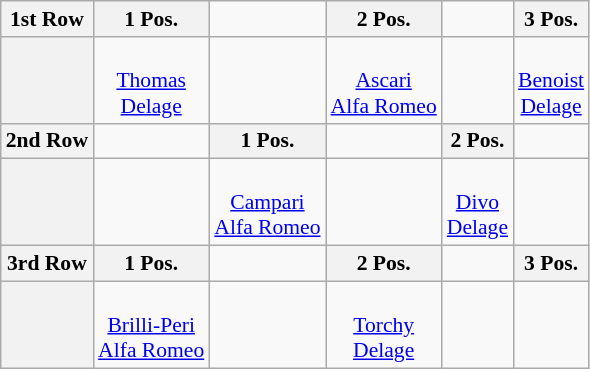<table class="wikitable" style="font-size: 90%;">
<tr>
<th>1st Row</th>
<th>1 Pos.</th>
<td></td>
<th>2 Pos.</th>
<td></td>
<th>3 Pos.</th>
</tr>
<tr align="center">
<th></th>
<td><br><a href='#'>Thomas</a><br><a href='#'>Delage</a></td>
<td></td>
<td><br><a href='#'>Ascari</a><br><a href='#'>Alfa Romeo</a></td>
<td></td>
<td><br><a href='#'>Benoist</a><br><a href='#'>Delage</a></td>
</tr>
<tr>
<th>2nd Row</th>
<td></td>
<th>1 Pos.</th>
<td></td>
<th>2 Pos.</th>
<td></td>
</tr>
<tr align="center">
<th></th>
<td></td>
<td><br><a href='#'>Campari</a><br><a href='#'>Alfa Romeo</a></td>
<td></td>
<td><br><a href='#'>Divo</a><br><a href='#'>Delage</a></td>
<td></td>
</tr>
<tr>
<th>3rd Row</th>
<th>1 Pos.</th>
<td></td>
<th>2 Pos.</th>
<td></td>
<th>3 Pos.</th>
</tr>
<tr align="center">
<th></th>
<td><br><a href='#'>Brilli-Peri</a><br><a href='#'>Alfa Romeo</a></td>
<td></td>
<td><br><a href='#'>Torchy</a><br><a href='#'>Delage</a></td>
<td></td>
<td></td>
</tr>
</table>
